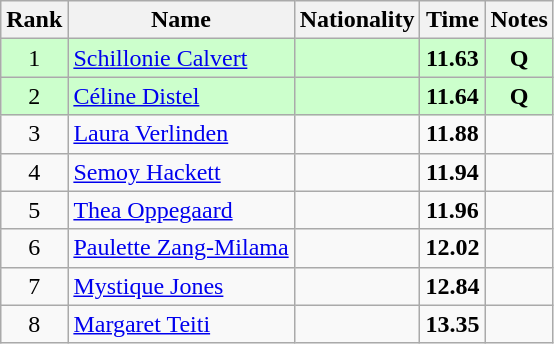<table class="wikitable sortable" style="text-align:center">
<tr>
<th>Rank</th>
<th>Name</th>
<th>Nationality</th>
<th>Time</th>
<th>Notes</th>
</tr>
<tr bgcolor=ccffcc>
<td>1</td>
<td align=left><a href='#'>Schillonie Calvert</a></td>
<td align=left></td>
<td><strong>11.63</strong></td>
<td><strong>Q</strong></td>
</tr>
<tr bgcolor=ccffcc>
<td>2</td>
<td align=left><a href='#'>Céline Distel</a></td>
<td align=left></td>
<td><strong>11.64</strong></td>
<td><strong>Q</strong></td>
</tr>
<tr>
<td>3</td>
<td align=left><a href='#'>Laura Verlinden</a></td>
<td align=left></td>
<td><strong>11.88</strong></td>
<td></td>
</tr>
<tr>
<td>4</td>
<td align=left><a href='#'>Semoy Hackett</a></td>
<td align=left></td>
<td><strong>11.94</strong></td>
<td></td>
</tr>
<tr>
<td>5</td>
<td align=left><a href='#'>Thea Oppegaard</a></td>
<td align=left></td>
<td><strong>11.96</strong></td>
<td></td>
</tr>
<tr>
<td>6</td>
<td align=left><a href='#'>Paulette Zang-Milama</a></td>
<td align=left></td>
<td><strong>12.02</strong></td>
<td></td>
</tr>
<tr>
<td>7</td>
<td align=left><a href='#'>Mystique Jones</a></td>
<td align=left></td>
<td><strong>12.84</strong></td>
<td></td>
</tr>
<tr>
<td>8</td>
<td align=left><a href='#'>Margaret Teiti</a></td>
<td align=left></td>
<td><strong>13.35</strong></td>
<td></td>
</tr>
</table>
